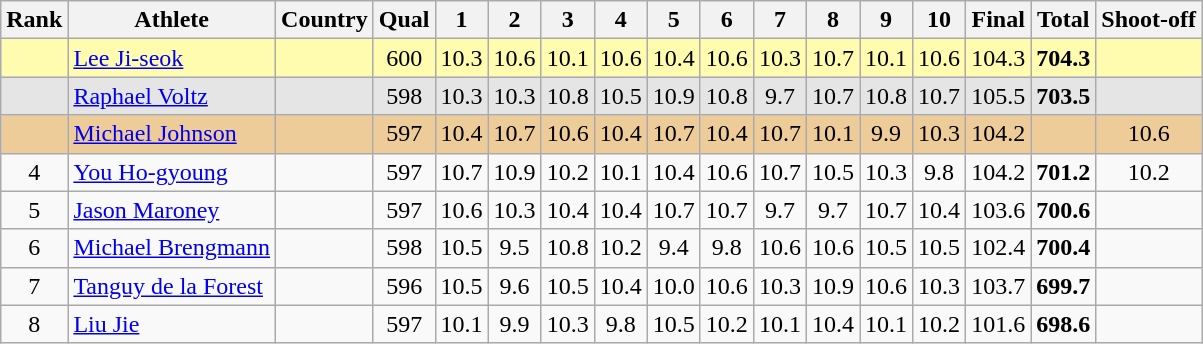<table class="wikitable sortable">
<tr>
<th>Rank</th>
<th>Athlete</th>
<th>Country</th>
<th>Qual</th>
<th class="unsortable" style="width: 28px">1</th>
<th class="unsortable" style="width: 28px">2</th>
<th class="unsortable" style="width: 28px">3</th>
<th class="unsortable" style="width: 28px">4</th>
<th class="unsortable" style="width: 28px">5</th>
<th class="unsortable" style="width: 28px">6</th>
<th class="unsortable" style="width: 28px">7</th>
<th class="unsortable" style="width: 28px">8</th>
<th class="unsortable" style="width: 28px">9</th>
<th class="unsortable" style="width: 28px">10</th>
<th>Final</th>
<th>Total</th>
<th class="unsortable">Shoot-off</th>
</tr>
<tr style="background:#fffcaf;">
<td align="center"></td>
<td align="left"><a href='#'>Lee Ji-seok</a></td>
<td align="left"></td>
<td align="center">600</td>
<td align="center">10.3</td>
<td align="center">10.6</td>
<td align="center">10.1</td>
<td align="center">10.6</td>
<td align="center">10.4</td>
<td align="center">10.6</td>
<td align="center">10.3</td>
<td align="center">10.7</td>
<td align="center">10.1</td>
<td align="center">10.6</td>
<td align="center">104.3</td>
<td align="center"><strong>704.3</strong></td>
<td></td>
</tr>
<tr style="background:#e5e5e5;">
<td align="center"></td>
<td align="left"><a href='#'>Raphael Voltz</a></td>
<td align="left"></td>
<td align="center">598</td>
<td align="center">10.3</td>
<td align="center">10.3</td>
<td align="center">10.8</td>
<td align="center">10.5</td>
<td align="center">10.9</td>
<td align="center">10.8</td>
<td align="center">9.7</td>
<td align="center">10.7</td>
<td align="center">10.8</td>
<td align="center">10.7</td>
<td align="center">105.5</td>
<td align="center"><strong>703.5</strong></td>
<td></td>
</tr>
<tr style="background:#ec9;">
<td align="center"></td>
<td align="left"><a href='#'>Michael Johnson</a></td>
<td align="left"></td>
<td align="center">597</td>
<td align="center">10.4</td>
<td align="center">10.7</td>
<td align="center">10.6</td>
<td align="center">10.4</td>
<td align="center">10.7</td>
<td align="center">10.4</td>
<td align="center">10.7</td>
<td align="center">10.1</td>
<td align="center">9.9</td>
<td align="center">10.3</td>
<td align="center">104.2</td>
<td align="center"></td>
<td align="center">10.6</td>
</tr>
<tr>
<td align="center">4</td>
<td align="left"><a href='#'>You Ho-gyoung</a></td>
<td align="left"></td>
<td align="center">597</td>
<td align="center">10.7</td>
<td align="center">10.9</td>
<td align="center">10.2</td>
<td align="center">10.1</td>
<td align="center">10.4</td>
<td align="center">10.6</td>
<td align="center">10.7</td>
<td align="center">10.5</td>
<td align="center">10.3</td>
<td align="center">9.8</td>
<td align="center">104.2</td>
<td align="center"><strong>701.2</strong></td>
<td align="center">10.2</td>
</tr>
<tr>
<td align="center">5</td>
<td align="left"><a href='#'>Jason Maroney</a></td>
<td align="left"></td>
<td align="center">597</td>
<td align="center">10.6</td>
<td align="center">10.3</td>
<td align="center">10.4</td>
<td align="center">10.4</td>
<td align="center">10.7</td>
<td align="center">10.7</td>
<td align="center">9.7</td>
<td align="center">9.7</td>
<td align="center">10.7</td>
<td align="center">10.4</td>
<td align="center">103.6</td>
<td align="center"><strong>700.6</strong></td>
<td></td>
</tr>
<tr>
<td align="center">6</td>
<td align="left"><a href='#'>Michael Brengmann</a></td>
<td align="left"></td>
<td align="center">598</td>
<td align="center">10.5</td>
<td align="center">9.5</td>
<td align="center">10.8</td>
<td align="center">10.2</td>
<td align="center">9.4</td>
<td align="center">9.8</td>
<td align="center">10.6</td>
<td align="center">10.6</td>
<td align="center">10.5</td>
<td align="center">10.5</td>
<td align="center">102.4</td>
<td align="center"><strong>700.4</strong></td>
<td></td>
</tr>
<tr>
<td align="center">7</td>
<td align="left"><a href='#'>Tanguy de la Forest</a></td>
<td align="left"></td>
<td align="center">596</td>
<td align="center">10.5</td>
<td align="center">9.6</td>
<td align="center">10.5</td>
<td align="center">10.4</td>
<td align="center">10.0</td>
<td align="center">10.6</td>
<td align="center">10.3</td>
<td align="center">10.9</td>
<td align="center">10.6</td>
<td align="center">10.3</td>
<td align="center">103.7</td>
<td align="center"><strong>699.7</strong></td>
<td></td>
</tr>
<tr>
<td align="center">8</td>
<td align="left"><a href='#'>Liu Jie</a></td>
<td align="left"></td>
<td align="center">597</td>
<td align="center">10.1</td>
<td align="center">9.9</td>
<td align="center">10.3</td>
<td align="center">9.8</td>
<td align="center">10.5</td>
<td align="center">10.2</td>
<td align="center">10.1</td>
<td align="center">10.4</td>
<td align="center">10.1</td>
<td align="center">10.2</td>
<td align="center">101.6</td>
<td align="center"><strong>698.6</strong></td>
<td></td>
</tr>
</table>
